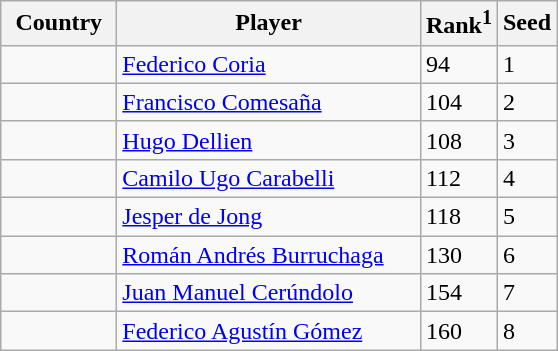<table class="sortable wikitable">
<tr>
<th width="70">Country</th>
<th width="195">Player</th>
<th>Rank<sup>1</sup></th>
<th>Seed</th>
</tr>
<tr>
<td></td>
<td><a href='#'>Federico Coria</a></td>
<td>94</td>
<td>1</td>
</tr>
<tr>
<td></td>
<td><a href='#'>Francisco Comesaña</a></td>
<td>104</td>
<td>2</td>
</tr>
<tr>
<td></td>
<td><a href='#'>Hugo Dellien</a></td>
<td>108</td>
<td>3</td>
</tr>
<tr>
<td></td>
<td><a href='#'>Camilo Ugo Carabelli</a></td>
<td>112</td>
<td>4</td>
</tr>
<tr>
<td></td>
<td><a href='#'>Jesper de Jong</a></td>
<td>118</td>
<td>5</td>
</tr>
<tr>
<td></td>
<td><a href='#'>Román Andrés Burruchaga</a></td>
<td>130</td>
<td>6</td>
</tr>
<tr>
<td></td>
<td><a href='#'>Juan Manuel Cerúndolo</a></td>
<td>154</td>
<td>7</td>
</tr>
<tr>
<td></td>
<td><a href='#'>Federico Agustín Gómez</a></td>
<td>160</td>
<td>8</td>
</tr>
</table>
